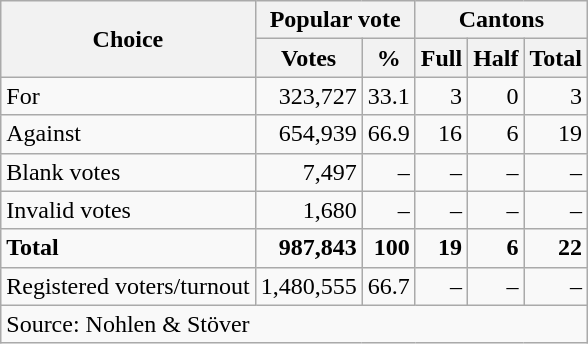<table class=wikitable style=text-align:right>
<tr>
<th rowspan=2>Choice</th>
<th colspan=2>Popular vote</th>
<th colspan=3>Cantons</th>
</tr>
<tr>
<th>Votes</th>
<th>%</th>
<th>Full</th>
<th>Half</th>
<th>Total</th>
</tr>
<tr>
<td align=left>For</td>
<td>323,727</td>
<td>33.1</td>
<td>3</td>
<td>0</td>
<td>3</td>
</tr>
<tr>
<td align=left>Against</td>
<td>654,939</td>
<td>66.9</td>
<td>16</td>
<td>6</td>
<td>19</td>
</tr>
<tr>
<td align=left>Blank votes</td>
<td>7,497</td>
<td>–</td>
<td>–</td>
<td>–</td>
<td>–</td>
</tr>
<tr>
<td align=left>Invalid votes</td>
<td>1,680</td>
<td>–</td>
<td>–</td>
<td>–</td>
<td>–</td>
</tr>
<tr>
<td align=left><strong>Total</strong></td>
<td><strong>987,843</strong></td>
<td><strong>100</strong></td>
<td><strong>19</strong></td>
<td><strong>6</strong></td>
<td><strong>22</strong></td>
</tr>
<tr>
<td align=left>Registered voters/turnout</td>
<td>1,480,555</td>
<td>66.7</td>
<td>–</td>
<td>–</td>
<td>–</td>
</tr>
<tr>
<td align=left colspan=6>Source: Nohlen & Stöver</td>
</tr>
</table>
